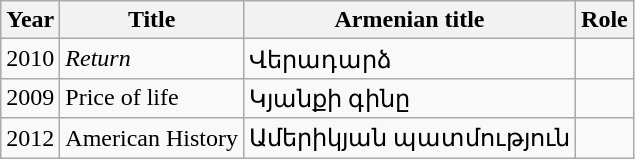<table class="wikitable sortable plainrowheaders">
<tr>
<th>Year</th>
<th>Title</th>
<th>Armenian title</th>
<th class="unsortable">Role</th>
</tr>
<tr>
<td>2010</td>
<td><em>Return</em></td>
<td>Վերադարձ</td>
<td></td>
</tr>
<tr>
<td>2009</td>
<td>Price of life</td>
<td>Կյանքի գինը</td>
<td></td>
</tr>
<tr>
<td>2012</td>
<td>American History</td>
<td>Ամերիկյան պատմություն</td>
<td></td>
</tr>
</table>
